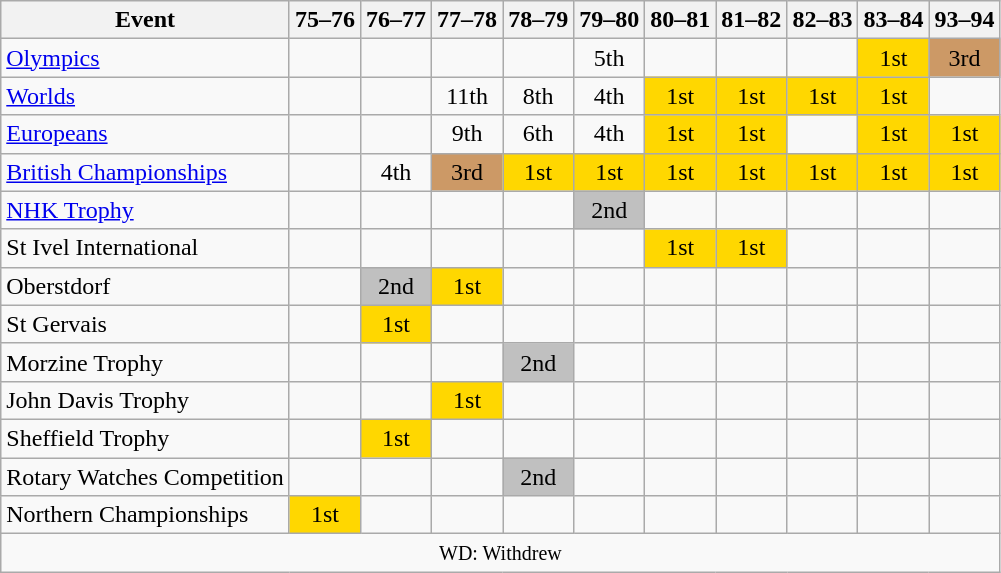<table class="wikitable" style="text-align: center;">
<tr>
<th>Event</th>
<th>75–76</th>
<th>76–77</th>
<th>77–78</th>
<th>78–79</th>
<th>79–80</th>
<th>80–81</th>
<th>81–82</th>
<th>82–83</th>
<th>83–84</th>
<th>93–94</th>
</tr>
<tr>
<td style="text-align: left;"><a href='#'>Olympics</a></td>
<td></td>
<td></td>
<td></td>
<td></td>
<td>5th</td>
<td></td>
<td></td>
<td></td>
<td style="background:gold;">1st</td>
<td style="background:#c96;">3rd</td>
</tr>
<tr>
<td style="text-align: left;"><a href='#'>Worlds</a></td>
<td></td>
<td></td>
<td>11th</td>
<td>8th</td>
<td>4th</td>
<td style="background:gold;">1st</td>
<td style="background:gold;">1st</td>
<td style="background:gold;">1st</td>
<td style="background:gold;">1st</td>
<td></td>
</tr>
<tr>
<td style="text-align: left;"><a href='#'>Europeans</a></td>
<td></td>
<td></td>
<td>9th</td>
<td>6th</td>
<td>4th</td>
<td style="background:gold;">1st</td>
<td style="background:gold;">1st</td>
<td align="center"></td>
<td style="background:gold;">1st</td>
<td style="background:gold;">1st</td>
</tr>
<tr>
<td style="text-align: left;"><a href='#'>British Championships</a></td>
<td></td>
<td>4th</td>
<td style="background:#c96;">3rd</td>
<td style="background:gold;">1st</td>
<td style="background:gold;">1st</td>
<td style="background:gold;">1st</td>
<td style="background:gold;">1st</td>
<td style="background:gold;">1st</td>
<td style="background:gold;">1st</td>
<td style="background:gold;">1st</td>
</tr>
<tr>
<td style="text-align: left;"><a href='#'>NHK Trophy</a></td>
<td></td>
<td></td>
<td></td>
<td></td>
<td style="background:silver;">2nd</td>
<td></td>
<td></td>
<td></td>
<td></td>
<td></td>
</tr>
<tr>
<td style="text-align: left;">St Ivel International</td>
<td></td>
<td></td>
<td></td>
<td></td>
<td></td>
<td style="background:gold;">1st</td>
<td style="background:gold;">1st</td>
<td></td>
<td></td>
<td></td>
</tr>
<tr>
<td style="text-align: left;">Oberstdorf</td>
<td></td>
<td style="background:silver;">2nd</td>
<td style="background:gold;">1st</td>
<td></td>
<td></td>
<td></td>
<td></td>
<td></td>
<td></td>
<td></td>
</tr>
<tr>
<td style="text-align: left;">St Gervais</td>
<td></td>
<td style="background:gold;">1st</td>
<td></td>
<td></td>
<td></td>
<td></td>
<td></td>
<td></td>
<td></td>
<td></td>
</tr>
<tr>
<td style="text-align: left;">Morzine Trophy</td>
<td></td>
<td></td>
<td></td>
<td style="background:silver;">2nd</td>
<td></td>
<td></td>
<td></td>
<td></td>
<td></td>
<td></td>
</tr>
<tr>
<td style="text-align: left;">John Davis Trophy</td>
<td></td>
<td></td>
<td style="background:gold;">1st</td>
<td></td>
<td></td>
<td></td>
<td></td>
<td></td>
<td></td>
<td></td>
</tr>
<tr>
<td style="text-align: left;">Sheffield Trophy</td>
<td></td>
<td style="background:gold;">1st</td>
<td></td>
<td></td>
<td></td>
<td></td>
<td></td>
<td></td>
<td></td>
<td></td>
</tr>
<tr>
<td style="text-align: left;">Rotary Watches Competition</td>
<td></td>
<td></td>
<td></td>
<td style="background:silver;">2nd</td>
<td></td>
<td></td>
<td></td>
<td></td>
<td></td>
<td></td>
</tr>
<tr>
<td style="text-align: left;">Northern Championships</td>
<td style="background:gold;">1st</td>
<td></td>
<td></td>
<td></td>
<td></td>
<td></td>
<td></td>
<td></td>
<td></td>
<td></td>
</tr>
<tr>
<td colspan="11" align="center"><small>WD: Withdrew</small></td>
</tr>
</table>
